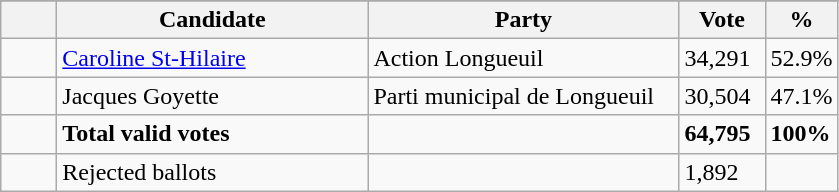<table class="wikitable">
<tr>
</tr>
<tr>
<th bgcolor="#DDDDFF" width="30px"></th>
<th bgcolor="#DDDDFF" width="200px">Candidate</th>
<th bgcolor="#DDDDFF" width="200px">Party</th>
<th bgcolor="#DDDDFF" width="50px">Vote</th>
<th bgcolor="#DDDDFF" width="30px">%</th>
</tr>
<tr>
<td> </td>
<td><a href='#'>Caroline St-Hilaire</a></td>
<td>Action Longueuil</td>
<td>34,291</td>
<td>52.9%</td>
</tr>
<tr>
<td> </td>
<td>Jacques Goyette</td>
<td>Parti municipal de Longueuil</td>
<td>30,504</td>
<td>47.1%</td>
</tr>
<tr>
<td> </td>
<td><strong>Total valid votes</strong></td>
<td></td>
<td><strong>64,795</strong></td>
<td><strong>100%</strong></td>
</tr>
<tr>
<td> </td>
<td>Rejected ballots</td>
<td></td>
<td>1,892</td>
<td></td>
</tr>
</table>
